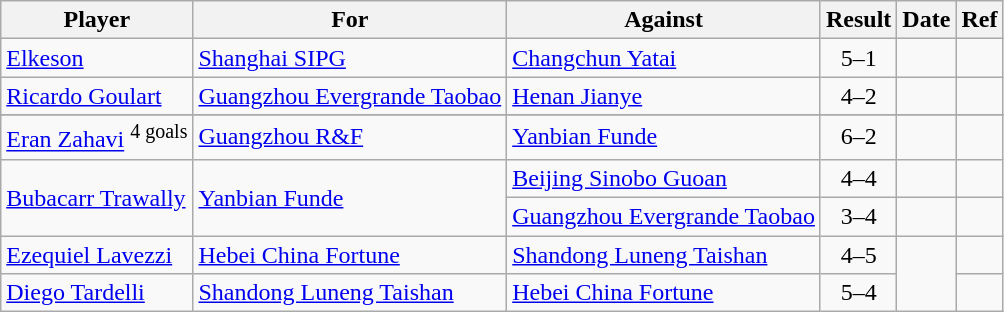<table class="wikitable">
<tr>
<th>Player</th>
<th>For</th>
<th>Against</th>
<th style="text-align:center">Result</th>
<th>Date</th>
<th>Ref</th>
</tr>
<tr>
<td> <a href='#'>Elkeson</a></td>
<td><a href='#'>Shanghai SIPG</a></td>
<td><a href='#'>Changchun Yatai</a></td>
<td align="center">5–1</td>
<td></td>
<td></td>
</tr>
<tr>
<td> <a href='#'>Ricardo Goulart</a></td>
<td><a href='#'>Guangzhou Evergrande Taobao</a></td>
<td><a href='#'>Henan Jianye</a></td>
<td align="center">4–2</td>
<td></td>
<td></td>
</tr>
<tr>
</tr>
<tr>
<td> <a href='#'>Eran Zahavi</a> <sup>4 goals</sup></td>
<td><a href='#'>Guangzhou R&F</a></td>
<td><a href='#'>Yanbian Funde</a></td>
<td align="center">6–2</td>
<td></td>
<td></td>
</tr>
<tr>
<td rowspan=2> <a href='#'>Bubacarr Trawally</a></td>
<td rowspan=2><a href='#'>Yanbian Funde</a></td>
<td><a href='#'>Beijing Sinobo Guoan</a></td>
<td align="center">4–4</td>
<td></td>
<td></td>
</tr>
<tr>
<td><a href='#'>Guangzhou Evergrande Taobao</a></td>
<td align="center">3–4</td>
<td></td>
<td></td>
</tr>
<tr>
<td> <a href='#'>Ezequiel Lavezzi</a></td>
<td><a href='#'>Hebei China Fortune</a></td>
<td><a href='#'>Shandong Luneng Taishan</a></td>
<td align="center">4–5</td>
<td rowspan=2></td>
<td></td>
</tr>
<tr>
<td> <a href='#'>Diego Tardelli</a></td>
<td><a href='#'>Shandong Luneng Taishan</a></td>
<td><a href='#'>Hebei China Fortune</a></td>
<td align="center">5–4</td>
<td></td>
</tr>
</table>
